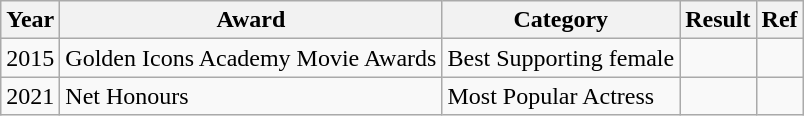<table class="wikitable">
<tr>
<th>Year</th>
<th>Award</th>
<th>Category</th>
<th>Result</th>
<th>Ref</th>
</tr>
<tr>
<td>2015</td>
<td>Golden Icons Academy Movie Awards</td>
<td>Best Supporting female</td>
<td></td>
<td></td>
</tr>
<tr>
<td>2021</td>
<td>Net Honours</td>
<td>Most Popular Actress</td>
<td></td>
<td></td>
</tr>
</table>
